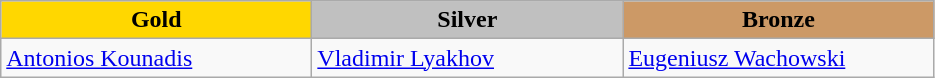<table class="wikitable" style="text-align:left">
<tr align="center">
<td width=200 bgcolor=gold><strong>Gold</strong></td>
<td width=200 bgcolor=silver><strong>Silver</strong></td>
<td width=200 bgcolor=CC9966><strong>Bronze</strong></td>
</tr>
<tr>
<td><a href='#'>Antonios Kounadis</a><br><em></em></td>
<td><a href='#'>Vladimir Lyakhov</a><br><em></em></td>
<td><a href='#'>Eugeniusz Wachowski</a><br><em></em></td>
</tr>
</table>
